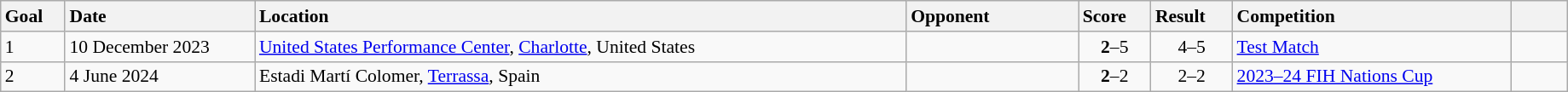<table class="wikitable sortable" style="font-size:90%" width=97%>
<tr>
<th style="width: 25px; text-align: left">Goal</th>
<th style="width: 100px; text-align: left">Date</th>
<th style="width: 360px; text-align: left">Location</th>
<th style="width: 90px; text-align: left">Opponent</th>
<th style="width: 30px; text-align: left">Score</th>
<th style="width: 30px; text-align: left">Result</th>
<th style="width: 150px; text-align: left">Competition</th>
<th style="width: 25px; text-align: left"></th>
</tr>
<tr>
<td>1</td>
<td>10 December 2023</td>
<td><a href='#'>United States Performance Center</a>, <a href='#'>Charlotte</a>, United States</td>
<td></td>
<td align="center"><strong>2</strong>–5</td>
<td align="center">4–5</td>
<td><a href='#'>Test Match</a></td>
<td></td>
</tr>
<tr>
<td>2</td>
<td>4 June 2024</td>
<td>Estadi Martí Colomer, <a href='#'>Terrassa</a>, Spain</td>
<td></td>
<td align="center"><strong>2</strong>–2</td>
<td align="center">2–2</td>
<td><a href='#'>2023–24 FIH Nations Cup</a></td>
<td></td>
</tr>
</table>
